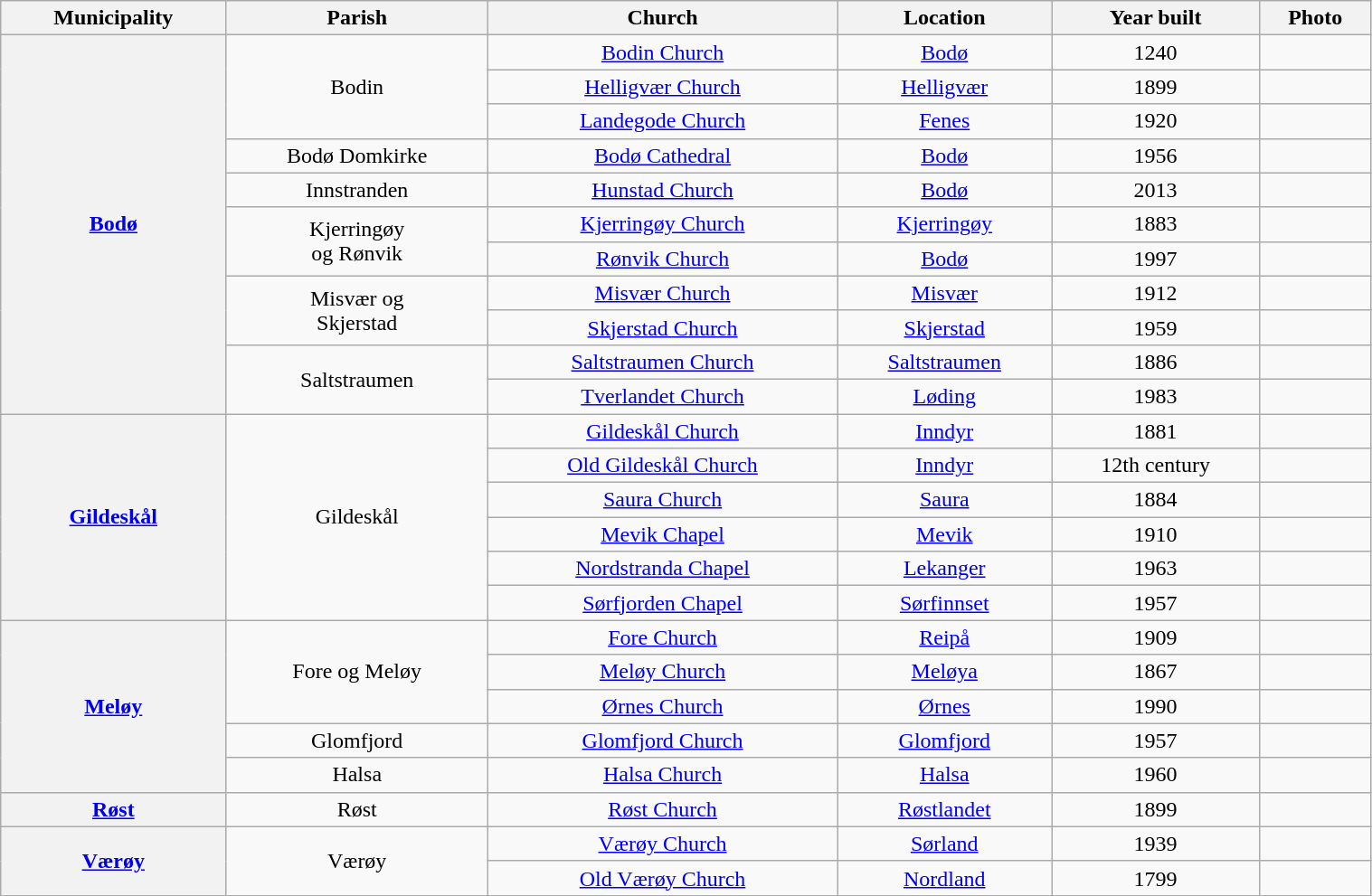<table class="wikitable" style="text-align: center; width: 80%;">
<tr>
<th>Municipality</th>
<th>Parish </th>
<th>Church</th>
<th>Location</th>
<th>Year built</th>
<th>Photo</th>
</tr>
<tr>
<th rowspan="11"><a href='#'>Bodø</a></th>
<td rowspan="3">Bodin</td>
<td><a href='#'>Bodin Church</a></td>
<td><a href='#'>Bodø</a></td>
<td>1240</td>
<td></td>
</tr>
<tr>
<td><a href='#'>Helligvær Church</a></td>
<td><a href='#'>Helligvær</a></td>
<td>1899</td>
<td></td>
</tr>
<tr>
<td><a href='#'>Landegode Church</a></td>
<td><a href='#'>Fenes</a></td>
<td>1920</td>
<td></td>
</tr>
<tr>
<td>Bodø Domkirke</td>
<td><a href='#'>Bodø Cathedral</a></td>
<td><a href='#'>Bodø</a></td>
<td>1956</td>
<td></td>
</tr>
<tr>
<td>Innstranden</td>
<td><a href='#'>Hunstad Church</a></td>
<td><a href='#'>Bodø</a></td>
<td>2013</td>
<td></td>
</tr>
<tr>
<td rowspan="2">Kjerringøy<br>og Rønvik</td>
<td><a href='#'>Kjerringøy Church</a></td>
<td><a href='#'>Kjerringøy</a></td>
<td>1883</td>
<td></td>
</tr>
<tr>
<td><a href='#'>Rønvik Church</a></td>
<td><a href='#'>Bodø</a></td>
<td>1997</td>
<td></td>
</tr>
<tr>
<td rowspan="2">Misvær og<br>Skjerstad</td>
<td><a href='#'>Misvær Church</a></td>
<td><a href='#'>Misvær</a></td>
<td>1912</td>
<td></td>
</tr>
<tr>
<td><a href='#'>Skjerstad Church</a></td>
<td><a href='#'>Skjerstad</a></td>
<td>1959</td>
<td></td>
</tr>
<tr>
<td rowspan="2">Saltstraumen</td>
<td><a href='#'>Saltstraumen Church</a></td>
<td><a href='#'>Saltstraumen</a></td>
<td>1886</td>
<td></td>
</tr>
<tr>
<td><a href='#'>Tverlandet Church</a></td>
<td><a href='#'>Løding</a></td>
<td>1983</td>
<td></td>
</tr>
<tr>
<th rowspan="6"><a href='#'>Gildeskål</a></th>
<td rowspan="6">Gildeskål</td>
<td><a href='#'>Gildeskål Church</a></td>
<td><a href='#'>Inndyr</a></td>
<td>1881</td>
<td></td>
</tr>
<tr>
<td><a href='#'>Old Gildeskål Church</a></td>
<td><a href='#'>Inndyr</a></td>
<td>12th century</td>
<td></td>
</tr>
<tr>
<td><a href='#'>Saura Church</a></td>
<td><a href='#'>Saura</a></td>
<td>1884</td>
<td></td>
</tr>
<tr>
<td><a href='#'>Mevik Chapel</a></td>
<td><a href='#'>Mevik</a></td>
<td>1910</td>
<td></td>
</tr>
<tr>
<td><a href='#'>Nordstranda Chapel</a></td>
<td><a href='#'>Lekanger</a></td>
<td>1963</td>
<td></td>
</tr>
<tr>
<td><a href='#'>Sørfjorden Chapel</a></td>
<td><a href='#'>Sørfinnset</a></td>
<td>1957</td>
<td></td>
</tr>
<tr>
<th rowspan="5"><a href='#'>Meløy</a></th>
<td rowspan="3">Fore og Meløy</td>
<td><a href='#'>Fore Church</a></td>
<td><a href='#'>Reipå</a></td>
<td>1909</td>
<td></td>
</tr>
<tr>
<td><a href='#'>Meløy Church</a></td>
<td><a href='#'>Meløya</a></td>
<td>1867</td>
<td></td>
</tr>
<tr>
<td><a href='#'>Ørnes Church</a></td>
<td><a href='#'>Ørnes</a></td>
<td>1990</td>
<td></td>
</tr>
<tr>
<td>Glomfjord</td>
<td><a href='#'>Glomfjord Church</a></td>
<td><a href='#'>Glomfjord</a></td>
<td>1957</td>
<td></td>
</tr>
<tr>
<td>Halsa</td>
<td><a href='#'>Halsa Church</a></td>
<td><a href='#'>Halsa</a></td>
<td>1960</td>
<td></td>
</tr>
<tr>
<th rowspan="1"><a href='#'>Røst</a></th>
<td>Røst</td>
<td><a href='#'>Røst Church</a></td>
<td><a href='#'>Røstlandet</a></td>
<td>1899</td>
<td></td>
</tr>
<tr>
<th rowspan="2"><a href='#'>Værøy</a></th>
<td rowspan="2">Værøy</td>
<td><a href='#'>Værøy Church</a></td>
<td><a href='#'>Sørland</a></td>
<td>1939</td>
<td></td>
</tr>
<tr>
<td><a href='#'>Old Værøy Church</a></td>
<td><a href='#'>Nordland</a></td>
<td>1799</td>
<td></td>
</tr>
</table>
